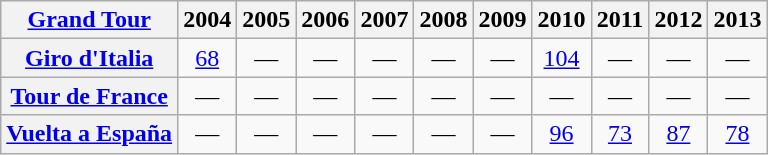<table class="wikitable plainrowheaders">
<tr>
<th scope="col"><a href='#'>Grand Tour</a></th>
<th scope="col">2004</th>
<th scope="col">2005</th>
<th scope="col">2006</th>
<th scope="col">2007</th>
<th scope="col">2008</th>
<th scope="col">2009</th>
<th scope="col">2010</th>
<th scope="col">2011</th>
<th scope="col">2012</th>
<th scope="col">2013</th>
</tr>
<tr style="text-align:center;">
<th scope="row"> <a href='#'>Giro d'Italia</a></th>
<td style="text-align:center;"><a href='#'>68</a></td>
<td>—</td>
<td>—</td>
<td>—</td>
<td>—</td>
<td>—</td>
<td style="text-align:center;"><a href='#'>104</a></td>
<td>—</td>
<td>—</td>
<td>—</td>
</tr>
<tr style="text-align:center;">
<th scope="row"> <a href='#'>Tour de France</a></th>
<td>—</td>
<td>—</td>
<td>—</td>
<td>—</td>
<td>—</td>
<td>—</td>
<td>—</td>
<td>—</td>
<td>—</td>
<td>—</td>
</tr>
<tr style="text-align:center;">
<th scope="row"> <a href='#'>Vuelta a España</a></th>
<td>—</td>
<td>—</td>
<td>—</td>
<td>—</td>
<td>—</td>
<td>—</td>
<td style="text-align:center;"><a href='#'>96</a></td>
<td style="text-align:center;"><a href='#'>73</a></td>
<td style="text-align:center;"><a href='#'>87</a></td>
<td style="text-align:center;"><a href='#'>78</a></td>
</tr>
</table>
